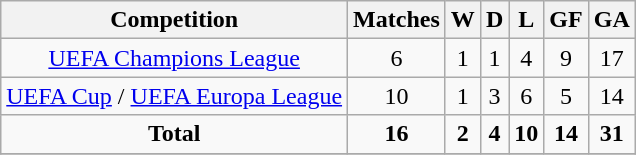<table class="wikitable" style="text-align: center;">
<tr>
<th>Competition</th>
<th>Matches</th>
<th>W</th>
<th>D</th>
<th>L</th>
<th>GF</th>
<th>GA</th>
</tr>
<tr>
<td><a href='#'>UEFA Champions League</a></td>
<td>6</td>
<td>1</td>
<td>1</td>
<td>4</td>
<td>9</td>
<td>17</td>
</tr>
<tr>
<td><a href='#'>UEFA Cup</a> / <a href='#'>UEFA Europa League</a></td>
<td>10</td>
<td>1</td>
<td>3</td>
<td>6</td>
<td>5</td>
<td>14</td>
</tr>
<tr>
<td><strong>Total</strong></td>
<td><strong>16</strong></td>
<td><strong>2</strong></td>
<td><strong>4</strong></td>
<td><strong>10</strong></td>
<td><strong>14</strong></td>
<td><strong>31</strong></td>
</tr>
<tr>
</tr>
</table>
